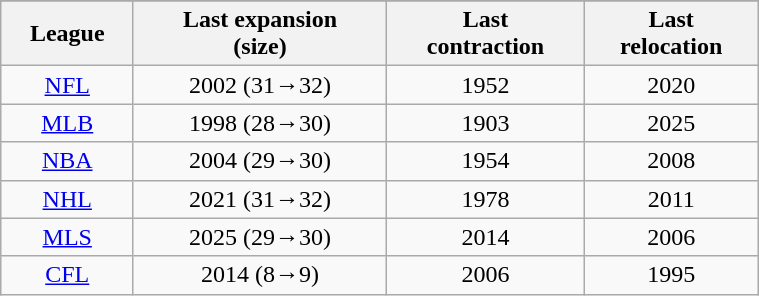<table class="wikitable sortable" style="margin-left:1em; text-align:center; float:right; width:40%">
<tr>
</tr>
<tr>
<th>League</th>
<th>Last expansion<br>(size)</th>
<th>Last<br>contraction</th>
<th>Last<br>relocation</th>
</tr>
<tr>
<td><a href='#'>NFL</a></td>
<td>2002 (31→32)</td>
<td>1952</td>
<td>2020</td>
</tr>
<tr>
<td><a href='#'>MLB</a></td>
<td>1998 (28→30)</td>
<td>1903</td>
<td>2025</td>
</tr>
<tr>
<td><a href='#'>NBA</a></td>
<td>2004 (29→30)</td>
<td>1954</td>
<td>2008</td>
</tr>
<tr>
<td><a href='#'>NHL</a></td>
<td>2021 (31→32)</td>
<td>1978</td>
<td>2011</td>
</tr>
<tr>
<td><a href='#'>MLS</a></td>
<td>2025 (29→30)</td>
<td>2014</td>
<td>2006</td>
</tr>
<tr>
<td><a href='#'>CFL</a></td>
<td>2014 (8→9)</td>
<td>2006</td>
<td>1995</td>
</tr>
</table>
